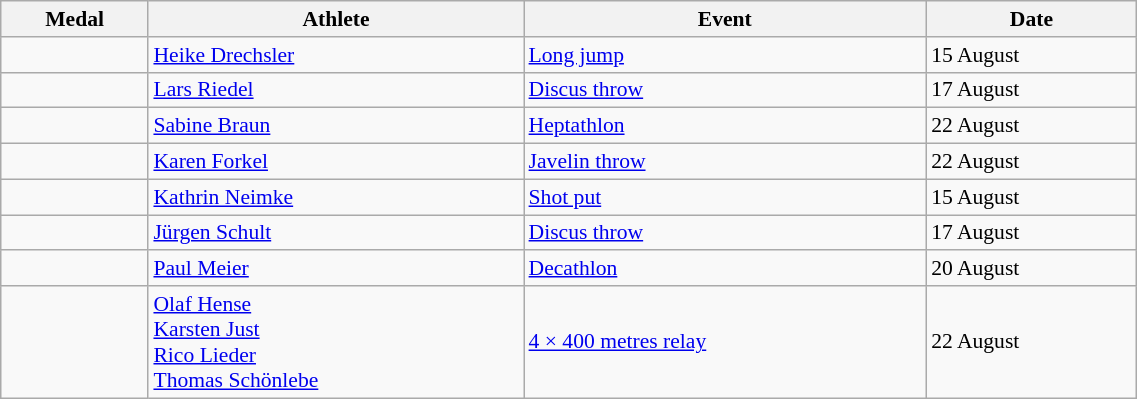<table class=wikitable style=font-size:90% width=60%>
<tr>
<th>Medal</th>
<th>Athlete</th>
<th>Event</th>
<th>Date</th>
</tr>
<tr>
<td></td>
<td><a href='#'>Heike Drechsler</a></td>
<td><a href='#'>Long jump</a></td>
<td>15 August</td>
</tr>
<tr>
<td></td>
<td><a href='#'>Lars Riedel</a></td>
<td><a href='#'>Discus throw</a></td>
<td>17 August</td>
</tr>
<tr>
<td></td>
<td><a href='#'>Sabine Braun</a></td>
<td><a href='#'>Heptathlon</a></td>
<td>22 August</td>
</tr>
<tr>
<td></td>
<td><a href='#'>Karen Forkel</a></td>
<td><a href='#'>Javelin throw</a></td>
<td>22 August</td>
</tr>
<tr>
<td></td>
<td><a href='#'>Kathrin Neimke</a></td>
<td><a href='#'>Shot put</a></td>
<td>15 August</td>
</tr>
<tr>
<td></td>
<td><a href='#'>Jürgen Schult</a></td>
<td><a href='#'>Discus throw</a></td>
<td>17 August</td>
</tr>
<tr>
<td></td>
<td><a href='#'>Paul Meier</a></td>
<td><a href='#'>Decathlon</a></td>
<td>20 August</td>
</tr>
<tr>
<td></td>
<td><a href='#'>Olaf Hense</a><br><a href='#'>Karsten Just</a><br><a href='#'>Rico Lieder</a><br><a href='#'>Thomas Schönlebe</a></td>
<td><a href='#'>4 × 400 metres relay</a></td>
<td>22 August</td>
</tr>
</table>
